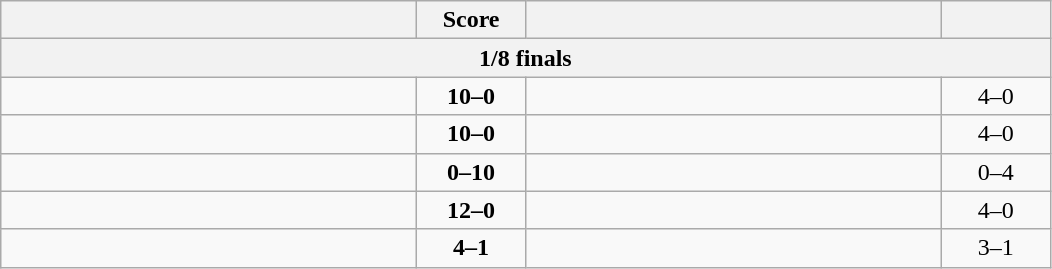<table class="wikitable" style="text-align: left;">
<tr>
<th align="right" width="270"></th>
<th width="65">Score</th>
<th align="left" width="270"></th>
<th width="65"></th>
</tr>
<tr>
<th colspan=4>1/8 finals</th>
</tr>
<tr>
<td><strong></strong></td>
<td align="center"><strong>10–0</strong></td>
<td></td>
<td align=center>4–0 <strong></strong></td>
</tr>
<tr>
<td><strong></strong></td>
<td align="center"><strong>10–0</strong></td>
<td></td>
<td align=center>4–0 <strong></strong></td>
</tr>
<tr>
<td></td>
<td align="center"><strong>0–10</strong></td>
<td><strong></strong></td>
<td align=center>0–4 <strong></strong></td>
</tr>
<tr>
<td><strong></strong></td>
<td align="center"><strong>12–0</strong></td>
<td></td>
<td align=center>4–0 <strong></strong></td>
</tr>
<tr>
<td><strong></strong></td>
<td align="center"><strong>4–1</strong></td>
<td></td>
<td align=center>3–1 <strong></strong></td>
</tr>
</table>
